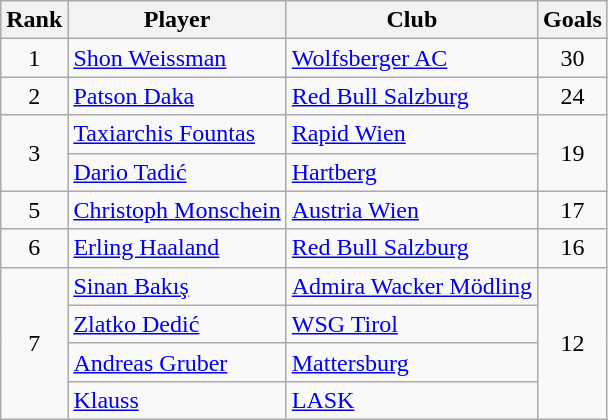<table class="wikitable" style="text-align:center">
<tr>
<th>Rank</th>
<th>Player</th>
<th>Club</th>
<th>Goals</th>
</tr>
<tr>
<td>1</td>
<td align=left> <a href='#'>Shon Weissman</a></td>
<td align=left><a href='#'>Wolfsberger AC</a></td>
<td>30</td>
</tr>
<tr>
<td>2</td>
<td align=left> <a href='#'>Patson Daka</a></td>
<td align=left><a href='#'>Red Bull Salzburg</a></td>
<td>24</td>
</tr>
<tr>
<td rowspan=2>3</td>
<td align=left> <a href='#'>Taxiarchis Fountas</a></td>
<td align=left><a href='#'>Rapid Wien</a></td>
<td rowspan=2>19</td>
</tr>
<tr>
<td align=left> <a href='#'>Dario Tadić</a></td>
<td align=left><a href='#'>Hartberg</a></td>
</tr>
<tr>
<td>5</td>
<td align=left> <a href='#'>Christoph Monschein</a></td>
<td align=left><a href='#'>Austria Wien</a></td>
<td>17</td>
</tr>
<tr>
<td>6</td>
<td align=left> <a href='#'>Erling Haaland</a></td>
<td align=left><a href='#'>Red Bull Salzburg</a></td>
<td>16</td>
</tr>
<tr>
<td rowspan=4>7</td>
<td align=left> <a href='#'>Sinan Bakış</a></td>
<td align=left><a href='#'>Admira Wacker Mödling</a></td>
<td rowspan=4>12</td>
</tr>
<tr>
<td align=left> <a href='#'>Zlatko Dedić</a></td>
<td align=left><a href='#'>WSG Tirol</a></td>
</tr>
<tr>
<td align=left> <a href='#'>Andreas Gruber</a></td>
<td align=left><a href='#'>Mattersburg</a></td>
</tr>
<tr>
<td align=left> <a href='#'>Klauss</a></td>
<td align=left><a href='#'>LASK</a></td>
</tr>
</table>
